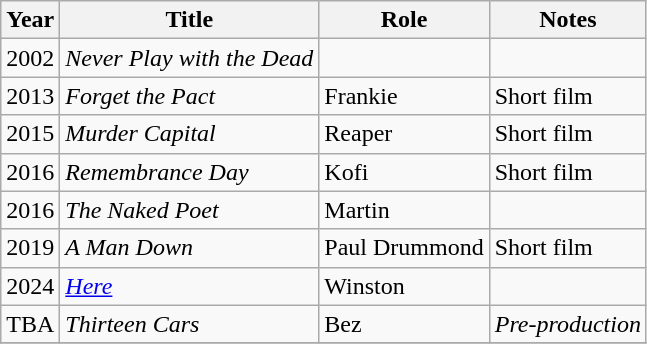<table class="wikitable sortable">
<tr>
<th>Year</th>
<th>Title</th>
<th>Role</th>
<th>Notes</th>
</tr>
<tr>
<td>2002</td>
<td><em>Never Play with the Dead</em></td>
<td></td>
<td></td>
</tr>
<tr>
<td>2013</td>
<td><em>Forget the Pact</em></td>
<td>Frankie</td>
<td>Short film</td>
</tr>
<tr>
<td>2015</td>
<td><em>Murder Capital</em></td>
<td>Reaper</td>
<td>Short film</td>
</tr>
<tr>
<td>2016</td>
<td><em>Remembrance Day</em></td>
<td>Kofi</td>
<td>Short film</td>
</tr>
<tr>
<td>2016</td>
<td><em>The Naked Poet</em></td>
<td>Martin</td>
<td></td>
</tr>
<tr>
<td>2019</td>
<td><em>A Man Down</em></td>
<td>Paul Drummond</td>
<td>Short film</td>
</tr>
<tr>
<td>2024</td>
<td><em><a href='#'>Here</a></em></td>
<td>Winston</td>
<td></td>
</tr>
<tr>
<td>TBA</td>
<td><em>Thirteen Cars</em></td>
<td>Bez</td>
<td><em>Pre-production</em></td>
</tr>
<tr>
</tr>
</table>
